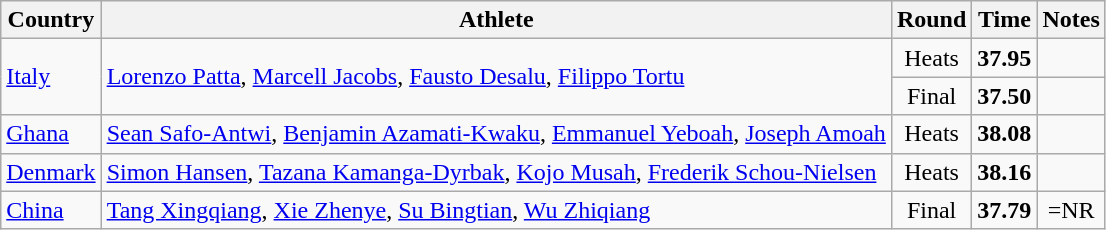<table class="wikitable sortable" style="text-align:center">
<tr>
<th>Country</th>
<th>Athlete</th>
<th>Round</th>
<th>Time</th>
<th>Notes</th>
</tr>
<tr>
<td rowspan=2 align=left><a href='#'>Italy</a></td>
<td rowspan=2 align=left><a href='#'>Lorenzo Patta</a>, <a href='#'>Marcell Jacobs</a>, <a href='#'>Fausto Desalu</a>, <a href='#'>Filippo Tortu</a></td>
<td>Heats</td>
<td><strong>37.95</strong></td>
<td></td>
</tr>
<tr>
<td>Final</td>
<td><strong>37.50</strong></td>
<td></td>
</tr>
<tr>
<td align=left><a href='#'>Ghana</a></td>
<td align=left><a href='#'>Sean Safo-Antwi</a>, <a href='#'>Benjamin Azamati-Kwaku</a>, <a href='#'>Emmanuel Yeboah</a>, <a href='#'>Joseph Amoah</a></td>
<td>Heats</td>
<td><strong>38.08</strong></td>
<td></td>
</tr>
<tr>
<td align=left><a href='#'>Denmark</a></td>
<td align=left><a href='#'>Simon Hansen</a>, <a href='#'>Tazana Kamanga-Dyrbak</a>, <a href='#'>Kojo Musah</a>, <a href='#'>Frederik Schou-Nielsen</a></td>
<td>Heats</td>
<td><strong>38.16</strong></td>
<td></td>
</tr>
<tr>
<td align=left><a href='#'>China</a></td>
<td align=left><a href='#'>Tang Xingqiang</a>, <a href='#'>Xie Zhenye</a>, <a href='#'>Su Bingtian</a>, <a href='#'>Wu Zhiqiang</a></td>
<td>Final</td>
<td><strong>37.79</strong></td>
<td>=NR</td>
</tr>
</table>
